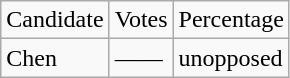<table class="wikitable">
<tr>
<td>Candidate</td>
<td>Votes</td>
<td>Percentage</td>
</tr>
<tr>
<td>Chen</td>
<td>——</td>
<td>unopposed</td>
</tr>
</table>
